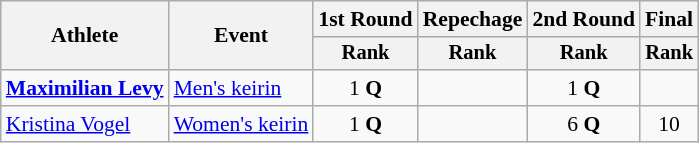<table class="wikitable" style="font-size:90%">
<tr>
<th rowspan=2>Athlete</th>
<th rowspan=2>Event</th>
<th>1st Round</th>
<th>Repechage</th>
<th>2nd Round</th>
<th>Final</th>
</tr>
<tr style="font-size:95%">
<th>Rank</th>
<th>Rank</th>
<th>Rank</th>
<th>Rank</th>
</tr>
<tr align=center>
<td align=left><strong><a href='#'>Maximilian Levy</a></strong></td>
<td align=left><a href='#'>Men's keirin</a></td>
<td>1 <strong>Q</strong></td>
<td></td>
<td>1 <strong>Q</strong></td>
<td></td>
</tr>
<tr align=center>
<td align=left><a href='#'>Kristina Vogel</a></td>
<td align=left><a href='#'>Women's keirin</a></td>
<td>1 <strong>Q</strong></td>
<td></td>
<td>6 <strong>Q</strong></td>
<td>10</td>
</tr>
</table>
